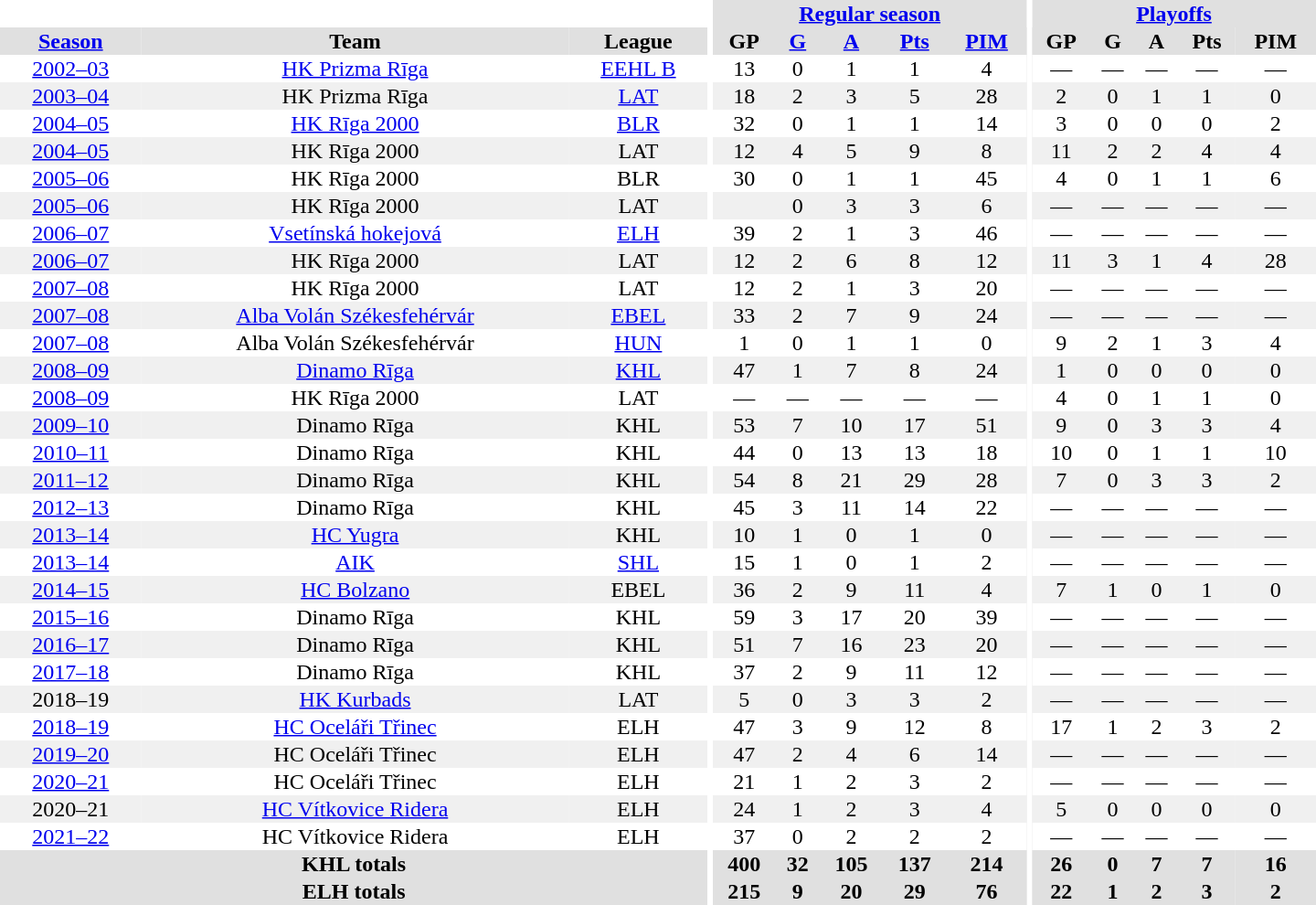<table border="0" cellpadding="1" cellspacing="0" style="text-align:center; width:60em">
<tr style="background:#e0e0e0;">
<th colspan="3" style="background:#fff;"></th>
<th rowspan="99" style="background:#fff;"></th>
<th colspan="5"><a href='#'>Regular season</a></th>
<th rowspan="99" style="background:#fff;"></th>
<th colspan="5"><a href='#'>Playoffs</a></th>
</tr>
<tr style="background:#e0e0e0;">
<th><a href='#'>Season</a></th>
<th>Team</th>
<th>League</th>
<th>GP</th>
<th><a href='#'>G</a></th>
<th><a href='#'>A</a></th>
<th><a href='#'>Pts</a></th>
<th><a href='#'>PIM</a></th>
<th>GP</th>
<th>G</th>
<th>A</th>
<th>Pts</th>
<th>PIM</th>
</tr>
<tr>
<td><a href='#'>2002–03</a></td>
<td><a href='#'>HK Prizma Rīga</a></td>
<td><a href='#'>EEHL B</a></td>
<td>13</td>
<td>0</td>
<td>1</td>
<td>1</td>
<td>4</td>
<td>—</td>
<td>—</td>
<td>—</td>
<td>—</td>
<td>—</td>
</tr>
<tr bgcolor="#f0f0f0">
<td><a href='#'>2003–04</a></td>
<td>HK Prizma Rīga</td>
<td><a href='#'>LAT</a></td>
<td>18</td>
<td>2</td>
<td>3</td>
<td>5</td>
<td>28</td>
<td>2</td>
<td>0</td>
<td>1</td>
<td>1</td>
<td>0</td>
</tr>
<tr>
<td><a href='#'>2004–05</a></td>
<td><a href='#'>HK Rīga 2000</a></td>
<td><a href='#'>BLR</a></td>
<td>32</td>
<td>0</td>
<td>1</td>
<td>1</td>
<td>14</td>
<td>3</td>
<td>0</td>
<td>0</td>
<td>0</td>
<td>2</td>
</tr>
<tr bgcolor="#f0f0f0">
<td><a href='#'>2004–05</a></td>
<td>HK Rīga 2000</td>
<td>LAT</td>
<td>12</td>
<td>4</td>
<td>5</td>
<td>9</td>
<td>8</td>
<td>11</td>
<td>2</td>
<td>2</td>
<td>4</td>
<td>4</td>
</tr>
<tr>
<td><a href='#'>2005–06</a></td>
<td>HK Rīga 2000</td>
<td>BLR</td>
<td>30</td>
<td>0</td>
<td>1</td>
<td>1</td>
<td>45</td>
<td>4</td>
<td>0</td>
<td>1</td>
<td>1</td>
<td>6</td>
</tr>
<tr bgcolor="#f0f0f0">
<td><a href='#'>2005–06</a></td>
<td>HK Rīga 2000</td>
<td>LAT</td>
<td></td>
<td>0</td>
<td>3</td>
<td>3</td>
<td>6</td>
<td>—</td>
<td>—</td>
<td>—</td>
<td>—</td>
<td>—</td>
</tr>
<tr>
<td><a href='#'>2006–07</a></td>
<td><a href='#'>Vsetínská hokejová</a></td>
<td><a href='#'>ELH</a></td>
<td>39</td>
<td>2</td>
<td>1</td>
<td>3</td>
<td>46</td>
<td>—</td>
<td>—</td>
<td>—</td>
<td>—</td>
<td>—</td>
</tr>
<tr bgcolor="#f0f0f0">
<td><a href='#'>2006–07</a></td>
<td>HK Rīga 2000</td>
<td>LAT</td>
<td>12</td>
<td>2</td>
<td>6</td>
<td>8</td>
<td>12</td>
<td>11</td>
<td>3</td>
<td>1</td>
<td>4</td>
<td>28</td>
</tr>
<tr>
<td><a href='#'>2007–08</a></td>
<td>HK Rīga 2000</td>
<td>LAT</td>
<td>12</td>
<td>2</td>
<td>1</td>
<td>3</td>
<td>20</td>
<td>—</td>
<td>—</td>
<td>—</td>
<td>—</td>
<td>—</td>
</tr>
<tr bgcolor="#f0f0f0">
<td><a href='#'>2007–08</a></td>
<td><a href='#'>Alba Volán Székesfehérvár</a></td>
<td><a href='#'>EBEL</a></td>
<td>33</td>
<td>2</td>
<td>7</td>
<td>9</td>
<td>24</td>
<td>—</td>
<td>—</td>
<td>—</td>
<td>—</td>
<td>—</td>
</tr>
<tr>
<td><a href='#'>2007–08</a></td>
<td>Alba Volán Székesfehérvár</td>
<td><a href='#'>HUN</a></td>
<td>1</td>
<td>0</td>
<td>1</td>
<td>1</td>
<td>0</td>
<td>9</td>
<td>2</td>
<td>1</td>
<td>3</td>
<td>4</td>
</tr>
<tr bgcolor="#f0f0f0">
<td><a href='#'>2008–09</a></td>
<td><a href='#'>Dinamo Rīga</a></td>
<td><a href='#'>KHL</a></td>
<td>47</td>
<td>1</td>
<td>7</td>
<td>8</td>
<td>24</td>
<td>1</td>
<td>0</td>
<td>0</td>
<td>0</td>
<td>0</td>
</tr>
<tr>
<td><a href='#'>2008–09</a></td>
<td>HK Rīga 2000</td>
<td>LAT</td>
<td>—</td>
<td>—</td>
<td>—</td>
<td>—</td>
<td>—</td>
<td>4</td>
<td>0</td>
<td>1</td>
<td>1</td>
<td>0</td>
</tr>
<tr bgcolor="#f0f0f0">
<td><a href='#'>2009–10</a></td>
<td>Dinamo Rīga</td>
<td>KHL</td>
<td>53</td>
<td>7</td>
<td>10</td>
<td>17</td>
<td>51</td>
<td>9</td>
<td>0</td>
<td>3</td>
<td>3</td>
<td>4</td>
</tr>
<tr>
<td><a href='#'>2010–11</a></td>
<td>Dinamo Rīga</td>
<td>KHL</td>
<td>44</td>
<td>0</td>
<td>13</td>
<td>13</td>
<td>18</td>
<td>10</td>
<td>0</td>
<td>1</td>
<td>1</td>
<td>10</td>
</tr>
<tr bgcolor="#f0f0f0">
<td><a href='#'>2011–12</a></td>
<td>Dinamo Rīga</td>
<td>KHL</td>
<td>54</td>
<td>8</td>
<td>21</td>
<td>29</td>
<td>28</td>
<td>7</td>
<td>0</td>
<td>3</td>
<td>3</td>
<td>2</td>
</tr>
<tr>
<td><a href='#'>2012–13</a></td>
<td>Dinamo Rīga</td>
<td>KHL</td>
<td>45</td>
<td>3</td>
<td>11</td>
<td>14</td>
<td>22</td>
<td>—</td>
<td>—</td>
<td>—</td>
<td>—</td>
<td>—</td>
</tr>
<tr bgcolor="#f0f0f0">
<td><a href='#'>2013–14</a></td>
<td><a href='#'>HC Yugra</a></td>
<td>KHL</td>
<td>10</td>
<td>1</td>
<td>0</td>
<td>1</td>
<td>0</td>
<td>—</td>
<td>—</td>
<td>—</td>
<td>—</td>
<td>—</td>
</tr>
<tr>
<td><a href='#'>2013–14</a></td>
<td><a href='#'>AIK</a></td>
<td><a href='#'>SHL</a></td>
<td>15</td>
<td>1</td>
<td>0</td>
<td>1</td>
<td>2</td>
<td>—</td>
<td>—</td>
<td>—</td>
<td>—</td>
<td>—</td>
</tr>
<tr bgcolor="#f0f0f0">
<td><a href='#'>2014–15</a></td>
<td><a href='#'>HC Bolzano</a></td>
<td>EBEL</td>
<td>36</td>
<td>2</td>
<td>9</td>
<td>11</td>
<td>4</td>
<td>7</td>
<td>1</td>
<td>0</td>
<td>1</td>
<td>0</td>
</tr>
<tr>
<td><a href='#'>2015–16</a></td>
<td>Dinamo Rīga</td>
<td>KHL</td>
<td>59</td>
<td>3</td>
<td>17</td>
<td>20</td>
<td>39</td>
<td>—</td>
<td>—</td>
<td>—</td>
<td>—</td>
<td>—</td>
</tr>
<tr bgcolor="#f0f0f0">
<td><a href='#'>2016–17</a></td>
<td>Dinamo Rīga</td>
<td>KHL</td>
<td>51</td>
<td>7</td>
<td>16</td>
<td>23</td>
<td>20</td>
<td>—</td>
<td>—</td>
<td>—</td>
<td>—</td>
<td>—</td>
</tr>
<tr>
<td><a href='#'>2017–18</a></td>
<td>Dinamo Rīga</td>
<td>KHL</td>
<td>37</td>
<td>2</td>
<td>9</td>
<td>11</td>
<td>12</td>
<td>—</td>
<td>—</td>
<td>—</td>
<td>—</td>
<td>—</td>
</tr>
<tr bgcolor="#f0f0f0">
<td>2018–19</td>
<td><a href='#'>HK Kurbads</a></td>
<td>LAT</td>
<td>5</td>
<td>0</td>
<td>3</td>
<td>3</td>
<td>2</td>
<td>—</td>
<td>—</td>
<td>—</td>
<td>—</td>
<td>—</td>
</tr>
<tr>
<td><a href='#'>2018–19</a></td>
<td><a href='#'>HC Oceláři Třinec</a></td>
<td>ELH</td>
<td>47</td>
<td>3</td>
<td>9</td>
<td>12</td>
<td>8</td>
<td>17</td>
<td>1</td>
<td>2</td>
<td>3</td>
<td>2</td>
</tr>
<tr bgcolor="#f0f0f0">
<td><a href='#'>2019–20</a></td>
<td>HC Oceláři Třinec</td>
<td>ELH</td>
<td>47</td>
<td>2</td>
<td>4</td>
<td>6</td>
<td>14</td>
<td>—</td>
<td>—</td>
<td>—</td>
<td>—</td>
<td>—</td>
</tr>
<tr>
<td><a href='#'>2020–21</a></td>
<td>HC Oceláři Třinec</td>
<td>ELH</td>
<td>21</td>
<td>1</td>
<td>2</td>
<td>3</td>
<td>2</td>
<td>—</td>
<td>—</td>
<td>—</td>
<td>—</td>
<td>—</td>
</tr>
<tr bgcolor="#f0f0f0">
<td>2020–21</td>
<td><a href='#'>HC Vítkovice Ridera</a></td>
<td>ELH</td>
<td>24</td>
<td>1</td>
<td>2</td>
<td>3</td>
<td>4</td>
<td>5</td>
<td>0</td>
<td>0</td>
<td>0</td>
<td>0</td>
</tr>
<tr>
<td><a href='#'>2021–22</a></td>
<td>HC Vítkovice Ridera</td>
<td>ELH</td>
<td>37</td>
<td>0</td>
<td>2</td>
<td>2</td>
<td>2</td>
<td>—</td>
<td>—</td>
<td>—</td>
<td>—</td>
<td>—</td>
</tr>
<tr style="background:#e0e0e0;">
<th colspan="3">KHL totals</th>
<th>400</th>
<th>32</th>
<th>105</th>
<th>137</th>
<th>214</th>
<th>26</th>
<th>0</th>
<th>7</th>
<th>7</th>
<th>16</th>
</tr>
<tr style="background:#e0e0e0;">
<th colspan="3">ELH totals</th>
<th>215</th>
<th>9</th>
<th>20</th>
<th>29</th>
<th>76</th>
<th>22</th>
<th>1</th>
<th>2</th>
<th>3</th>
<th>2</th>
</tr>
</table>
